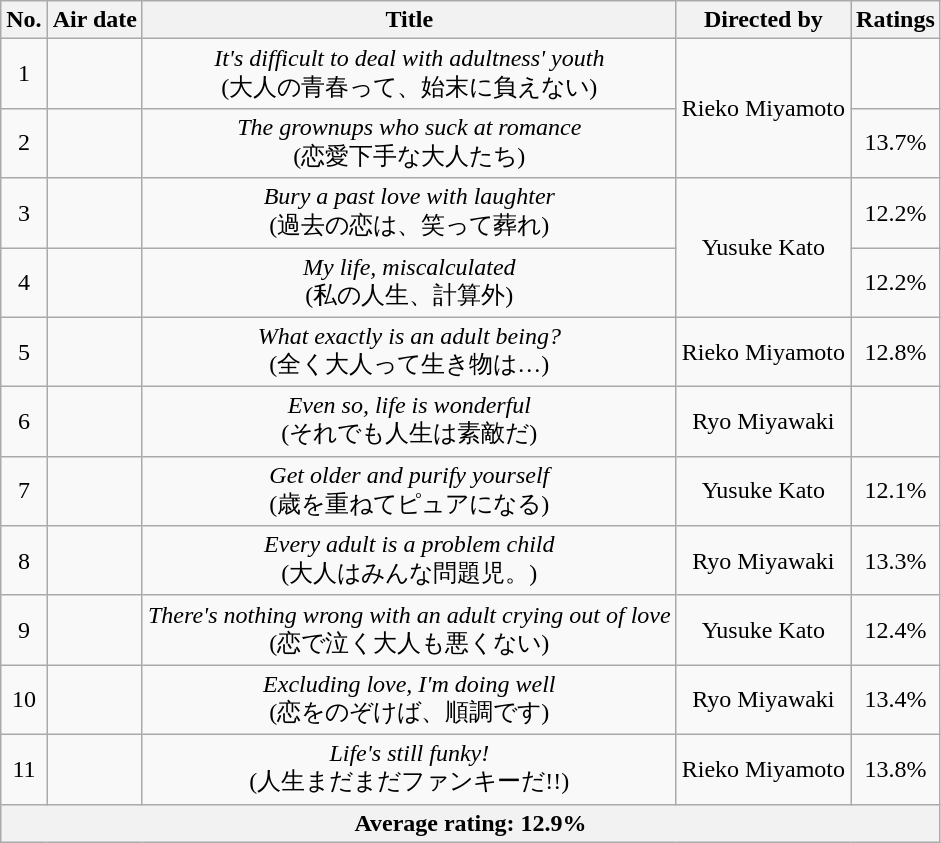<table class="wikitable" style="text-align:center">
<tr>
<th>No.</th>
<th>Air date</th>
<th>Title</th>
<th>Directed by</th>
<th>Ratings</th>
</tr>
<tr>
<td>1</td>
<td></td>
<td><em>It's difficult to deal with adultness' youth</em> <br>(大人の青春って、始末に負えない)</td>
<td rowspan="2">Rieko Miyamoto</td>
<td></td>
</tr>
<tr>
<td>2</td>
<td></td>
<td><em>The grownups who suck at romance</em> <br>(恋愛下手な大人たち)</td>
<td>13.7%</td>
</tr>
<tr>
<td>3</td>
<td></td>
<td><em>Bury a past love with laughter</em> <br>(過去の恋は、笑って葬れ)</td>
<td rowspan="2">Yusuke Kato</td>
<td>12.2%</td>
</tr>
<tr>
<td>4</td>
<td></td>
<td><em>My life, miscalculated</em> <br>(私の人生、計算外)</td>
<td>12.2%</td>
</tr>
<tr>
<td>5</td>
<td></td>
<td><em>What exactly is an adult being?</em> <br>(全く大人って生き物は…)</td>
<td>Rieko Miyamoto</td>
<td>12.8%</td>
</tr>
<tr>
<td>6</td>
<td></td>
<td><em>Even so, life is wonderful</em> <br>(それでも人生は素敵だ)</td>
<td>Ryo Miyawaki</td>
<td></td>
</tr>
<tr>
<td>7</td>
<td></td>
<td><em>Get older and purify yourself</em> <br> (歳を重ねてピュアになる)</td>
<td>Yusuke Kato</td>
<td>12.1%</td>
</tr>
<tr>
<td>8</td>
<td></td>
<td><em>Every adult is a problem child</em> <br>(大人はみんな問題児。)</td>
<td>Ryo Miyawaki</td>
<td>13.3%</td>
</tr>
<tr>
<td>9</td>
<td></td>
<td><em>There's nothing wrong with an adult crying out of love</em> <br>(恋で泣く大人も悪くない)</td>
<td>Yusuke Kato</td>
<td>12.4%</td>
</tr>
<tr>
<td>10</td>
<td></td>
<td><em>Excluding love, I'm doing well</em> <br>(恋をのぞけば、順調です)</td>
<td>Ryo Miyawaki</td>
<td>13.4%</td>
</tr>
<tr>
<td>11</td>
<td></td>
<td><em>Life's still funky!</em> <br>(人生まだまだファンキーだ!!)</td>
<td>Rieko Miyamoto</td>
<td>13.8%</td>
</tr>
<tr>
<th colspan="5">Average rating: 12.9%</th>
</tr>
</table>
